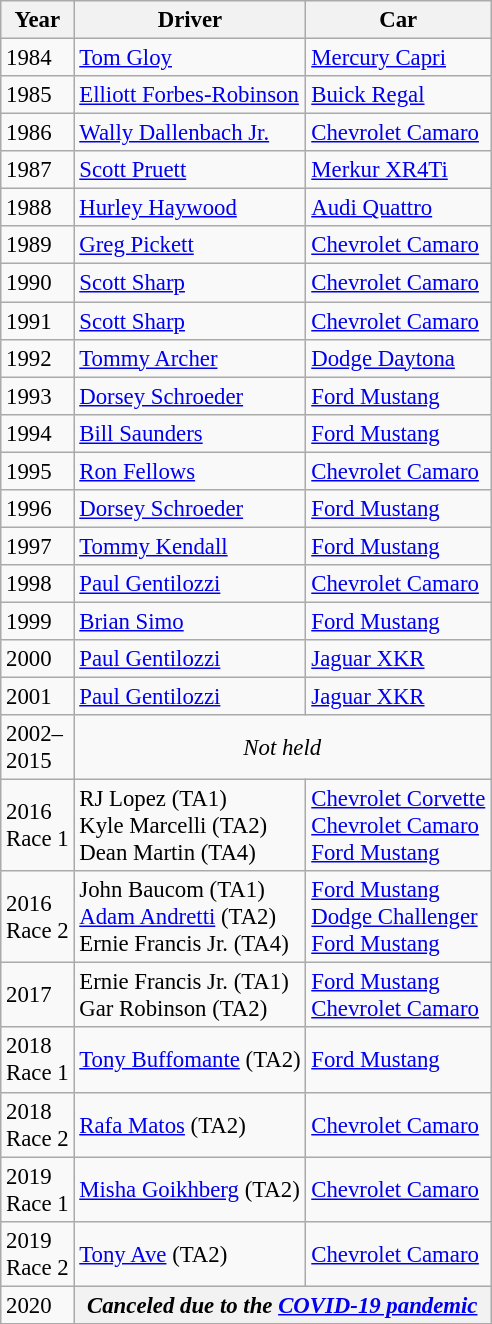<table class="wikitable" style="font-size: 95%;">
<tr>
<th>Year</th>
<th>Driver</th>
<th>Car</th>
</tr>
<tr>
<td>1984</td>
<td><a href='#'>Tom Gloy</a></td>
<td><a href='#'>Mercury Capri</a></td>
</tr>
<tr>
<td>1985</td>
<td><a href='#'>Elliott Forbes-Robinson</a></td>
<td><a href='#'>Buick Regal</a></td>
</tr>
<tr>
<td>1986</td>
<td><a href='#'>Wally Dallenbach Jr.</a></td>
<td><a href='#'>Chevrolet Camaro</a></td>
</tr>
<tr>
<td>1987</td>
<td><a href='#'>Scott Pruett</a></td>
<td><a href='#'>Merkur XR4Ti</a></td>
</tr>
<tr>
<td>1988</td>
<td><a href='#'>Hurley Haywood</a></td>
<td><a href='#'>Audi Quattro</a></td>
</tr>
<tr>
<td>1989</td>
<td><a href='#'>Greg Pickett</a></td>
<td><a href='#'>Chevrolet Camaro</a></td>
</tr>
<tr>
<td>1990</td>
<td><a href='#'>Scott Sharp</a></td>
<td><a href='#'>Chevrolet Camaro</a></td>
</tr>
<tr>
<td>1991</td>
<td><a href='#'>Scott Sharp</a></td>
<td><a href='#'>Chevrolet Camaro</a></td>
</tr>
<tr>
<td>1992</td>
<td><a href='#'>Tommy Archer</a></td>
<td><a href='#'>Dodge Daytona</a></td>
</tr>
<tr>
<td>1993</td>
<td><a href='#'>Dorsey Schroeder</a></td>
<td><a href='#'>Ford Mustang</a></td>
</tr>
<tr>
<td>1994</td>
<td><a href='#'>Bill Saunders</a></td>
<td><a href='#'>Ford Mustang</a></td>
</tr>
<tr>
<td>1995</td>
<td><a href='#'>Ron Fellows</a></td>
<td><a href='#'>Chevrolet Camaro</a></td>
</tr>
<tr>
<td>1996</td>
<td><a href='#'>Dorsey Schroeder</a></td>
<td><a href='#'>Ford Mustang</a></td>
</tr>
<tr>
<td>1997</td>
<td><a href='#'>Tommy Kendall</a></td>
<td><a href='#'>Ford Mustang</a></td>
</tr>
<tr>
<td>1998</td>
<td><a href='#'>Paul Gentilozzi</a></td>
<td><a href='#'>Chevrolet Camaro</a></td>
</tr>
<tr>
<td>1999</td>
<td><a href='#'>Brian Simo</a></td>
<td><a href='#'>Ford Mustang</a></td>
</tr>
<tr>
<td>2000</td>
<td><a href='#'>Paul Gentilozzi</a></td>
<td><a href='#'>Jaguar XKR</a></td>
</tr>
<tr>
<td>2001</td>
<td><a href='#'>Paul Gentilozzi</a></td>
<td><a href='#'>Jaguar XKR</a></td>
</tr>
<tr>
<td>2002–<br>2015</td>
<td colspan=2 align="center"><em>Not held</em></td>
</tr>
<tr>
<td>2016<br>Race 1</td>
<td>RJ Lopez (TA1)<br>Kyle Marcelli (TA2)<br>Dean Martin (TA4)</td>
<td><a href='#'>Chevrolet Corvette</a><br><a href='#'>Chevrolet Camaro</a><br><a href='#'>Ford Mustang</a></td>
</tr>
<tr>
<td>2016<br>Race 2</td>
<td>John Baucom (TA1)<br><a href='#'>Adam Andretti</a> (TA2)<br>Ernie Francis Jr. (TA4)</td>
<td><a href='#'>Ford Mustang</a><br><a href='#'>Dodge Challenger</a><br><a href='#'>Ford Mustang</a></td>
</tr>
<tr>
<td>2017</td>
<td>Ernie Francis Jr. (TA1)<br>Gar Robinson (TA2)</td>
<td><a href='#'>Ford Mustang</a><br><a href='#'>Chevrolet Camaro</a></td>
</tr>
<tr>
<td>2018<br>Race 1</td>
<td><a href='#'>Tony Buffomante</a> (TA2)</td>
<td><a href='#'>Ford Mustang</a></td>
</tr>
<tr>
<td>2018<br>Race 2</td>
<td><a href='#'>Rafa Matos</a> (TA2)</td>
<td><a href='#'>Chevrolet Camaro</a></td>
</tr>
<tr>
<td>2019<br>Race 1</td>
<td><a href='#'>Misha Goikhberg</a> (TA2)</td>
<td><a href='#'>Chevrolet Camaro</a></td>
</tr>
<tr>
<td>2019<br>Race 2</td>
<td><a href='#'>Tony Ave</a> (TA2)</td>
<td><a href='#'>Chevrolet Camaro</a></td>
</tr>
<tr>
<td>2020</td>
<th colspan=2><em>Canceled due to the <a href='#'>COVID-19 pandemic</a></em></th>
</tr>
</table>
